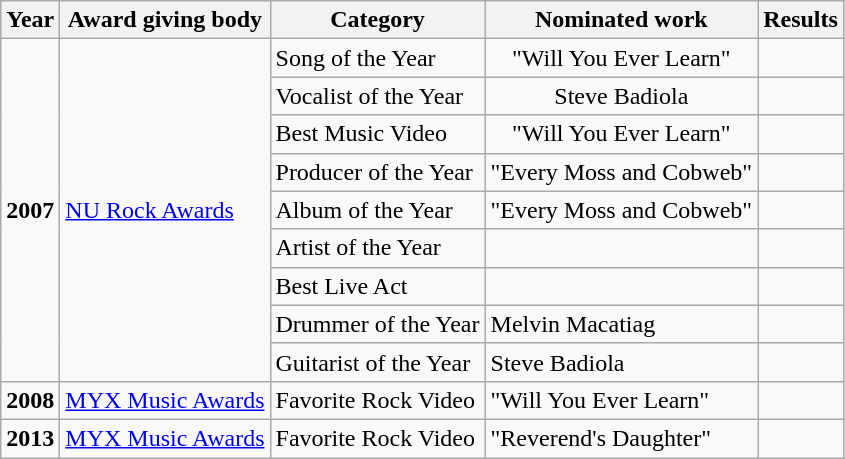<table class="wikitable">
<tr>
<th>Year</th>
<th>Award giving body</th>
<th>Category</th>
<th>Nominated work</th>
<th>Results</th>
</tr>
<tr>
<td rowspan=9><strong>2007</strong></td>
<td rowspan=9><a href='#'>NU Rock Awards</a></td>
<td>Song of the Year</td>
<td align=center>"Will You Ever Learn"</td>
<td></td>
</tr>
<tr>
<td>Vocalist of the Year</td>
<td align=center>Steve Badiola</td>
<td></td>
</tr>
<tr>
<td>Best Music Video</td>
<td align=center>"Will You Ever Learn"</td>
<td></td>
</tr>
<tr>
<td>Producer of the Year</td>
<td>"Every Moss and Cobweb"</td>
<td></td>
</tr>
<tr>
<td>Album of the Year</td>
<td>"Every Moss and Cobweb"</td>
<td></td>
</tr>
<tr>
<td>Artist of the Year</td>
<td></td>
<td></td>
</tr>
<tr>
<td>Best Live Act</td>
<td></td>
<td></td>
</tr>
<tr>
<td>Drummer of the Year</td>
<td>Melvin Macatiag</td>
<td></td>
</tr>
<tr>
<td>Guitarist of the Year</td>
<td>Steve Badiola</td>
<td></td>
</tr>
<tr>
<td><strong>2008</strong></td>
<td><a href='#'>MYX Music Awards</a></td>
<td>Favorite Rock Video</td>
<td>"Will You Ever Learn"</td>
<td></td>
</tr>
<tr>
<td><strong>2013</strong></td>
<td><a href='#'>MYX Music Awards</a></td>
<td>Favorite Rock Video</td>
<td>"Reverend's Daughter"</td>
<td></td>
</tr>
</table>
